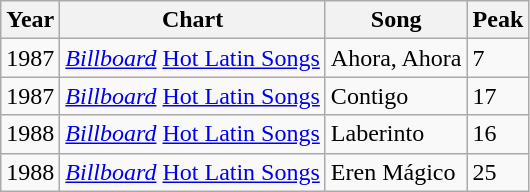<table class="wikitable">
<tr>
<th>Year</th>
<th>Chart</th>
<th>Song</th>
<th>Peak</th>
</tr>
<tr>
<td>1987</td>
<td><em><a href='#'>Billboard</a></em> <a href='#'>Hot Latin Songs</a></td>
<td>Ahora, Ahora</td>
<td>7</td>
</tr>
<tr>
<td>1987</td>
<td><em><a href='#'>Billboard</a></em> <a href='#'>Hot Latin Songs</a></td>
<td>Contigo</td>
<td>17</td>
</tr>
<tr>
<td>1988</td>
<td><em><a href='#'>Billboard</a></em> <a href='#'>Hot Latin Songs</a></td>
<td>Laberinto</td>
<td>16</td>
</tr>
<tr>
<td>1988</td>
<td><em><a href='#'>Billboard</a></em> <a href='#'>Hot Latin Songs</a></td>
<td>Eren Mágico</td>
<td>25</td>
</tr>
</table>
